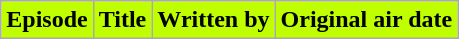<table class="wikitable plainrowheaders">
<tr>
<th style="background-color: #bfff00; color: #000000;">Episode</th>
<th style="background-color: #bfff00; color: #000000;">Title</th>
<th style="background-color: #bfff00; color: #000000;">Written by</th>
<th style="background-color: #bfff00; color: #000000;">Original air date<br>











</th>
</tr>
</table>
